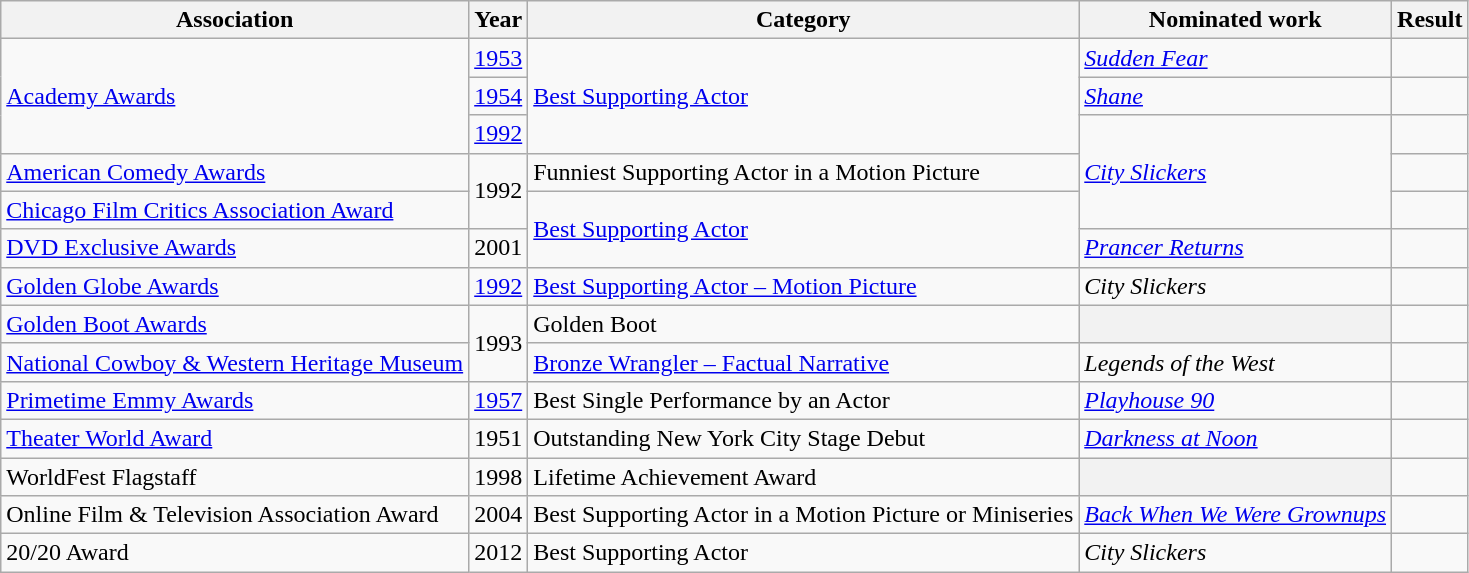<table class="wikitable sortable">
<tr>
<th>Association</th>
<th>Year</th>
<th>Category</th>
<th>Nominated work</th>
<th>Result</th>
</tr>
<tr>
<td rowspan="3"><a href='#'>Academy Awards</a></td>
<td><a href='#'>1953</a></td>
<td rowspan="3"><a href='#'>Best Supporting Actor</a></td>
<td><em><a href='#'>Sudden Fear</a></em></td>
<td></td>
</tr>
<tr>
<td><a href='#'>1954</a></td>
<td><em><a href='#'>Shane</a></em></td>
<td></td>
</tr>
<tr>
<td><a href='#'>1992</a></td>
<td rowspan="3"><em><a href='#'>City Slickers</a></em></td>
<td></td>
</tr>
<tr>
<td><a href='#'>American Comedy Awards</a></td>
<td rowspan="2">1992</td>
<td>Funniest Supporting Actor in a Motion Picture</td>
<td></td>
</tr>
<tr>
<td><a href='#'>Chicago Film Critics Association Award</a></td>
<td rowspan="2"><a href='#'>Best Supporting Actor</a></td>
<td></td>
</tr>
<tr>
<td><a href='#'>DVD Exclusive Awards</a></td>
<td>2001</td>
<td><em><a href='#'>Prancer Returns</a></em></td>
<td></td>
</tr>
<tr>
<td><a href='#'>Golden Globe Awards</a></td>
<td><a href='#'>1992</a></td>
<td><a href='#'>Best Supporting Actor – Motion Picture</a></td>
<td><em>City Slickers</em></td>
<td></td>
</tr>
<tr>
<td><a href='#'>Golden Boot Awards</a></td>
<td rowspan="2">1993</td>
<td>Golden Boot</td>
<th></th>
<td></td>
</tr>
<tr>
<td><a href='#'>National Cowboy & Western Heritage Museum</a></td>
<td><a href='#'>Bronze Wrangler – Factual Narrative</a></td>
<td><em>Legends of the West</em></td>
<td></td>
</tr>
<tr>
<td><a href='#'>Primetime Emmy Awards</a></td>
<td><a href='#'>1957</a></td>
<td>Best Single Performance by an Actor</td>
<td><em><a href='#'>Playhouse 90</a></em></td>
<td></td>
</tr>
<tr>
<td><a href='#'>Theater World Award</a></td>
<td>1951</td>
<td>Outstanding New York City Stage Debut</td>
<td><em><a href='#'>Darkness at Noon</a></em></td>
<td></td>
</tr>
<tr>
<td>WorldFest Flagstaff</td>
<td>1998</td>
<td>Lifetime Achievement Award</td>
<th></th>
<td></td>
</tr>
<tr>
<td>Online Film & Television Association Award</td>
<td>2004</td>
<td>Best Supporting Actor in a Motion Picture or Miniseries</td>
<td><em><a href='#'>Back When We Were Grownups</a></em></td>
<td></td>
</tr>
<tr>
<td>20/20 Award</td>
<td>2012</td>
<td>Best Supporting Actor</td>
<td><em>City Slickers</em></td>
<td></td>
</tr>
</table>
